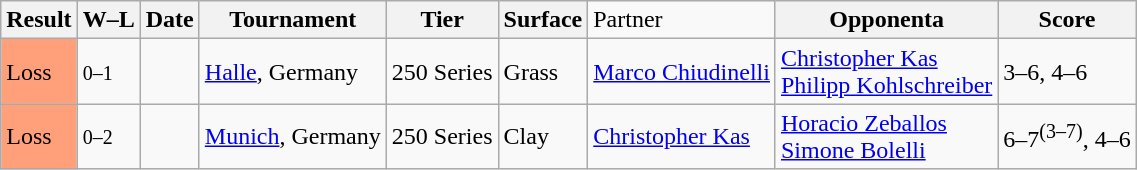<table class="sortable wikitable">
<tr>
<th>Result</th>
<th class="unsortable">W–L</th>
<th>Date</th>
<th>Tournament</th>
<th>Tier</th>
<th>Surface</th>
<td>Partner</td>
<th>Opponenta</th>
<th class="unsortable">Score</th>
</tr>
<tr>
<td bgcolor=FFA07A>Loss</td>
<td><small>0–1</small></td>
<td><a href='#'></a></td>
<td><a href='#'>Halle</a>, Germany</td>
<td>250 Series</td>
<td>Grass</td>
<td> <a href='#'>Marco Chiudinelli</a></td>
<td> <a href='#'>Christopher Kas</a> <br>  <a href='#'>Philipp Kohlschreiber</a></td>
<td>3–6, 4–6</td>
</tr>
<tr>
<td bgcolor=FFA07A>Loss</td>
<td><small>0–2</small></td>
<td><a href='#'></a></td>
<td><a href='#'>Munich</a>, Germany</td>
<td>250 Series</td>
<td>Clay</td>
<td> <a href='#'>Christopher Kas</a></td>
<td> <a href='#'>Horacio Zeballos</a> <br>  <a href='#'>Simone Bolelli</a></td>
<td>6–7<sup>(3–7)</sup>, 4–6</td>
</tr>
</table>
